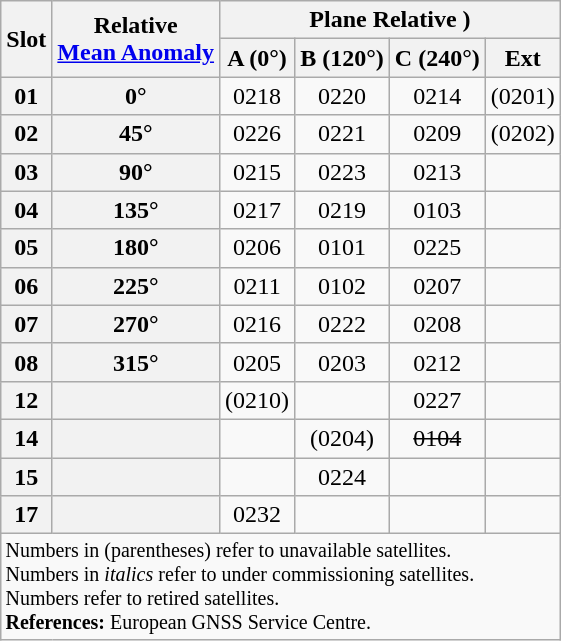<table class="wikitable" style="text-align:center">
<tr>
<th colspan="1" rowspan="2">Slot</th>
<th colspan="1" rowspan="2">Relative<br><a href='#'>Mean Anomaly</a></th>
<th colspan="4">Plane Relative )</th>
</tr>
<tr>
<th>A (0°)</th>
<th>B (120°)</th>
<th>C (240°)</th>
<th>Ext</th>
</tr>
<tr>
<th>01</th>
<th>0°</th>
<td>0218</td>
<td>0220</td>
<td>0214</td>
<td>(0201)</td>
</tr>
<tr>
<th>02</th>
<th>45°</th>
<td>0226</td>
<td>0221</td>
<td>0209</td>
<td>(0202)</td>
</tr>
<tr>
<th>03</th>
<th>90°</th>
<td>0215</td>
<td>0223</td>
<td>0213</td>
<td></td>
</tr>
<tr>
<th>04</th>
<th>135°</th>
<td>0217</td>
<td>0219</td>
<td>0103</td>
<td></td>
</tr>
<tr>
<th>05</th>
<th>180°</th>
<td>0206</td>
<td>0101</td>
<td>0225</td>
<td></td>
</tr>
<tr>
<th>06</th>
<th>225°</th>
<td>0211</td>
<td>0102</td>
<td>0207</td>
<td></td>
</tr>
<tr>
<th>07</th>
<th>270°</th>
<td>0216</td>
<td>0222</td>
<td>0208</td>
<td></td>
</tr>
<tr>
<th>08</th>
<th>315°</th>
<td>0205</td>
<td>0203</td>
<td>0212</td>
<td></td>
</tr>
<tr>
<th>12</th>
<th></th>
<td>(0210)</td>
<td></td>
<td>0227</td>
<td></td>
</tr>
<tr>
<th>14</th>
<th></th>
<td></td>
<td>(0204)</td>
<td><del>0104</del></td>
<td></td>
</tr>
<tr>
<th>15</th>
<th></th>
<td></td>
<td>0224</td>
<td></td>
<td></td>
</tr>
<tr>
<th>17</th>
<th></th>
<td>0232</td>
<td></td>
<td></td>
<td></td>
</tr>
<tr>
<td align=left colspan="6" style="font-size: smaller;">Numbers in (parentheses) refer to unavailable satellites.<br>Numbers in <em>italics</em> refer to under commissioning satellites.<br>Numbers  refer to retired satellites.<br><strong>References:</strong> European GNSS Service Centre.</td>
</tr>
</table>
